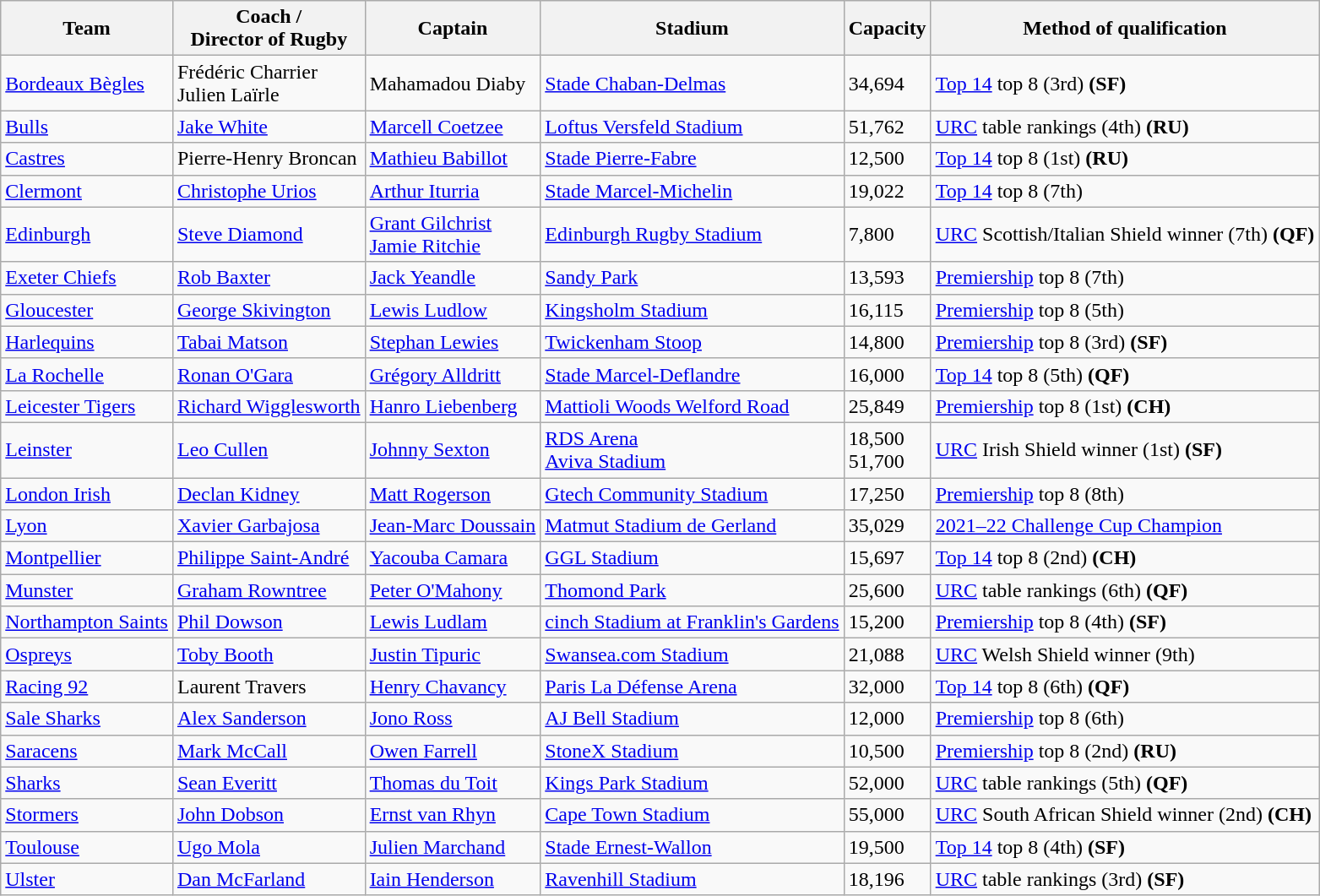<table class="wikitable sortable">
<tr>
<th>Team</th>
<th>Coach /<br>Director of Rugby</th>
<th>Captain</th>
<th>Stadium</th>
<th>Capacity</th>
<th>Method of qualification</th>
</tr>
<tr>
<td> <a href='#'>Bordeaux Bègles</a></td>
<td> Frédéric Charrier<br> Julien Laïrle</td>
<td> Mahamadou Diaby</td>
<td><a href='#'>Stade Chaban-Delmas</a></td>
<td>34,694</td>
<td><a href='#'>Top 14</a> top 8 (3rd) <strong>(SF)</strong></td>
</tr>
<tr>
<td> <a href='#'>Bulls</a></td>
<td> <a href='#'>Jake White</a></td>
<td> <a href='#'>Marcell Coetzee</a></td>
<td><a href='#'>Loftus Versfeld Stadium</a></td>
<td>51,762</td>
<td><a href='#'>URC</a> table rankings (4th) <strong>(RU)</strong></td>
</tr>
<tr>
<td> <a href='#'>Castres</a></td>
<td> Pierre-Henry Broncan</td>
<td> <a href='#'>Mathieu Babillot</a></td>
<td><a href='#'>Stade Pierre-Fabre</a></td>
<td>12,500</td>
<td><a href='#'>Top 14</a> top 8 (1st) <strong>(RU)</strong></td>
</tr>
<tr>
<td> <a href='#'>Clermont</a></td>
<td> <a href='#'>Christophe Urios</a></td>
<td> <a href='#'>Arthur Iturria</a></td>
<td><a href='#'>Stade Marcel-Michelin</a></td>
<td>19,022</td>
<td><a href='#'>Top 14</a> top 8 (7th)</td>
</tr>
<tr>
<td> <a href='#'>Edinburgh</a></td>
<td> <a href='#'>Steve Diamond</a></td>
<td> <a href='#'>Grant Gilchrist</a><br> <a href='#'>Jamie Ritchie</a></td>
<td><a href='#'>Edinburgh Rugby Stadium</a></td>
<td>7,800</td>
<td><a href='#'>URC</a> Scottish/Italian Shield winner (7th) <strong>(QF)</strong></td>
</tr>
<tr>
<td> <a href='#'>Exeter Chiefs</a></td>
<td> <a href='#'>Rob Baxter</a></td>
<td> <a href='#'>Jack Yeandle</a></td>
<td><a href='#'>Sandy Park</a></td>
<td>13,593</td>
<td><a href='#'>Premiership</a> top 8 (7th)</td>
</tr>
<tr>
<td> <a href='#'>Gloucester</a></td>
<td> <a href='#'>George Skivington</a></td>
<td> <a href='#'>Lewis Ludlow</a></td>
<td><a href='#'>Kingsholm Stadium</a></td>
<td>16,115</td>
<td><a href='#'>Premiership</a> top 8 (5th)</td>
</tr>
<tr>
<td> <a href='#'>Harlequins</a></td>
<td> <a href='#'>Tabai Matson</a></td>
<td> <a href='#'>Stephan Lewies</a></td>
<td><a href='#'>Twickenham Stoop</a></td>
<td>14,800</td>
<td><a href='#'>Premiership</a> top 8 (3rd) <strong>(SF)</strong></td>
</tr>
<tr>
<td> <a href='#'>La Rochelle</a></td>
<td> <a href='#'>Ronan O'Gara</a></td>
<td> <a href='#'>Grégory Alldritt</a></td>
<td><a href='#'>Stade Marcel-Deflandre</a></td>
<td>16,000</td>
<td><a href='#'>Top 14</a> top 8 (5th) <strong>(QF)</strong></td>
</tr>
<tr>
<td> <a href='#'>Leicester Tigers</a></td>
<td> <a href='#'>Richard Wigglesworth</a></td>
<td> <a href='#'>Hanro Liebenberg</a></td>
<td><a href='#'>Mattioli Woods Welford Road</a></td>
<td>25,849</td>
<td><a href='#'>Premiership</a> top 8 (1st) <strong>(CH)</strong></td>
</tr>
<tr>
<td> <a href='#'>Leinster</a></td>
<td> <a href='#'>Leo Cullen</a></td>
<td> <a href='#'>Johnny Sexton</a></td>
<td><a href='#'>RDS Arena</a><br><a href='#'>Aviva Stadium</a></td>
<td>18,500<br>51,700</td>
<td><a href='#'>URC</a> Irish Shield winner (1st) <strong>(SF)</strong></td>
</tr>
<tr>
<td> <a href='#'>London Irish</a></td>
<td> <a href='#'>Declan Kidney</a></td>
<td> <a href='#'>Matt Rogerson</a></td>
<td><a href='#'>Gtech Community Stadium</a></td>
<td>17,250</td>
<td><a href='#'>Premiership</a> top 8 (8th)</td>
</tr>
<tr>
<td> <a href='#'>Lyon</a></td>
<td> <a href='#'>Xavier Garbajosa</a></td>
<td> <a href='#'>Jean-Marc Doussain</a></td>
<td><a href='#'>Matmut Stadium de Gerland</a></td>
<td>35,029</td>
<td><a href='#'>2021–22 Challenge Cup Champion</a></td>
</tr>
<tr>
<td> <a href='#'>Montpellier</a></td>
<td> <a href='#'>Philippe Saint-André</a></td>
<td> <a href='#'>Yacouba Camara</a></td>
<td><a href='#'>GGL Stadium</a></td>
<td>15,697</td>
<td><a href='#'>Top 14</a> top 8 (2nd) <strong>(CH)</strong></td>
</tr>
<tr>
<td> <a href='#'>Munster</a></td>
<td> <a href='#'>Graham Rowntree</a></td>
<td> <a href='#'>Peter O'Mahony</a></td>
<td><a href='#'>Thomond Park</a></td>
<td>25,600</td>
<td><a href='#'>URC</a> table rankings (6th) <strong>(QF)</strong></td>
</tr>
<tr>
<td> <a href='#'>Northampton Saints</a></td>
<td> <a href='#'>Phil Dowson</a></td>
<td> <a href='#'>Lewis Ludlam</a></td>
<td><a href='#'>cinch Stadium at Franklin's Gardens</a></td>
<td>15,200</td>
<td><a href='#'>Premiership</a> top 8 (4th) <strong>(SF)</strong></td>
</tr>
<tr>
<td> <a href='#'>Ospreys</a></td>
<td> <a href='#'>Toby Booth</a></td>
<td> <a href='#'>Justin Tipuric</a></td>
<td><a href='#'>Swansea.com Stadium</a></td>
<td>21,088</td>
<td><a href='#'>URC</a> Welsh Shield winner (9th)</td>
</tr>
<tr>
<td> <a href='#'>Racing 92</a></td>
<td> Laurent Travers</td>
<td> <a href='#'>Henry Chavancy</a></td>
<td><a href='#'>Paris La Défense Arena</a></td>
<td>32,000</td>
<td><a href='#'>Top 14</a> top 8 (6th) <strong>(QF)</strong></td>
</tr>
<tr>
<td> <a href='#'>Sale Sharks</a></td>
<td> <a href='#'>Alex Sanderson</a></td>
<td> <a href='#'>Jono Ross</a></td>
<td><a href='#'>AJ Bell Stadium</a></td>
<td>12,000</td>
<td><a href='#'>Premiership</a> top 8 (6th)</td>
</tr>
<tr>
<td> <a href='#'>Saracens</a></td>
<td> <a href='#'>Mark McCall</a></td>
<td> <a href='#'>Owen Farrell</a></td>
<td><a href='#'>StoneX Stadium</a></td>
<td>10,500</td>
<td><a href='#'>Premiership</a> top 8 (2nd) <strong>(RU)</strong></td>
</tr>
<tr>
<td> <a href='#'>Sharks</a></td>
<td> <a href='#'>Sean Everitt</a></td>
<td> <a href='#'>Thomas du Toit</a></td>
<td><a href='#'>Kings Park Stadium</a></td>
<td>52,000</td>
<td><a href='#'>URC</a> table rankings (5th) <strong>(QF)</strong></td>
</tr>
<tr>
<td> <a href='#'>Stormers</a></td>
<td> <a href='#'>John Dobson</a></td>
<td> <a href='#'>Ernst van Rhyn</a></td>
<td><a href='#'>Cape Town Stadium</a></td>
<td>55,000</td>
<td><a href='#'>URC</a> South African Shield winner (2nd) <strong>(CH)</strong></td>
</tr>
<tr>
<td> <a href='#'>Toulouse</a></td>
<td> <a href='#'>Ugo Mola</a></td>
<td> <a href='#'>Julien Marchand</a></td>
<td><a href='#'>Stade Ernest-Wallon</a></td>
<td>19,500</td>
<td><a href='#'>Top 14</a> top 8 (4th) <strong>(SF)</strong></td>
</tr>
<tr>
<td> <a href='#'>Ulster</a></td>
<td> <a href='#'>Dan McFarland</a></td>
<td> <a href='#'>Iain Henderson</a></td>
<td><a href='#'>Ravenhill Stadium</a></td>
<td>18,196</td>
<td><a href='#'>URC</a> table rankings (3rd) <strong>(SF)</strong></td>
</tr>
</table>
